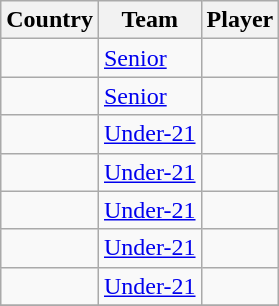<table class="wikitable sortable">
<tr>
<th>Country</th>
<th>Team</th>
<th>Player</th>
</tr>
<tr>
<td></td>
<td><a href='#'>Senior</a></td>
<td></td>
</tr>
<tr>
<td></td>
<td><a href='#'>Senior</a></td>
<td></td>
</tr>
<tr>
<td></td>
<td><a href='#'>Under-21</a></td>
<td></td>
</tr>
<tr>
<td></td>
<td><a href='#'>Under-21</a></td>
<td></td>
</tr>
<tr>
<td></td>
<td><a href='#'>Under-21</a></td>
<td></td>
</tr>
<tr>
<td></td>
<td><a href='#'>Under-21</a></td>
<td></td>
</tr>
<tr>
<td></td>
<td><a href='#'>Under-21</a></td>
<td></td>
</tr>
<tr>
</tr>
</table>
